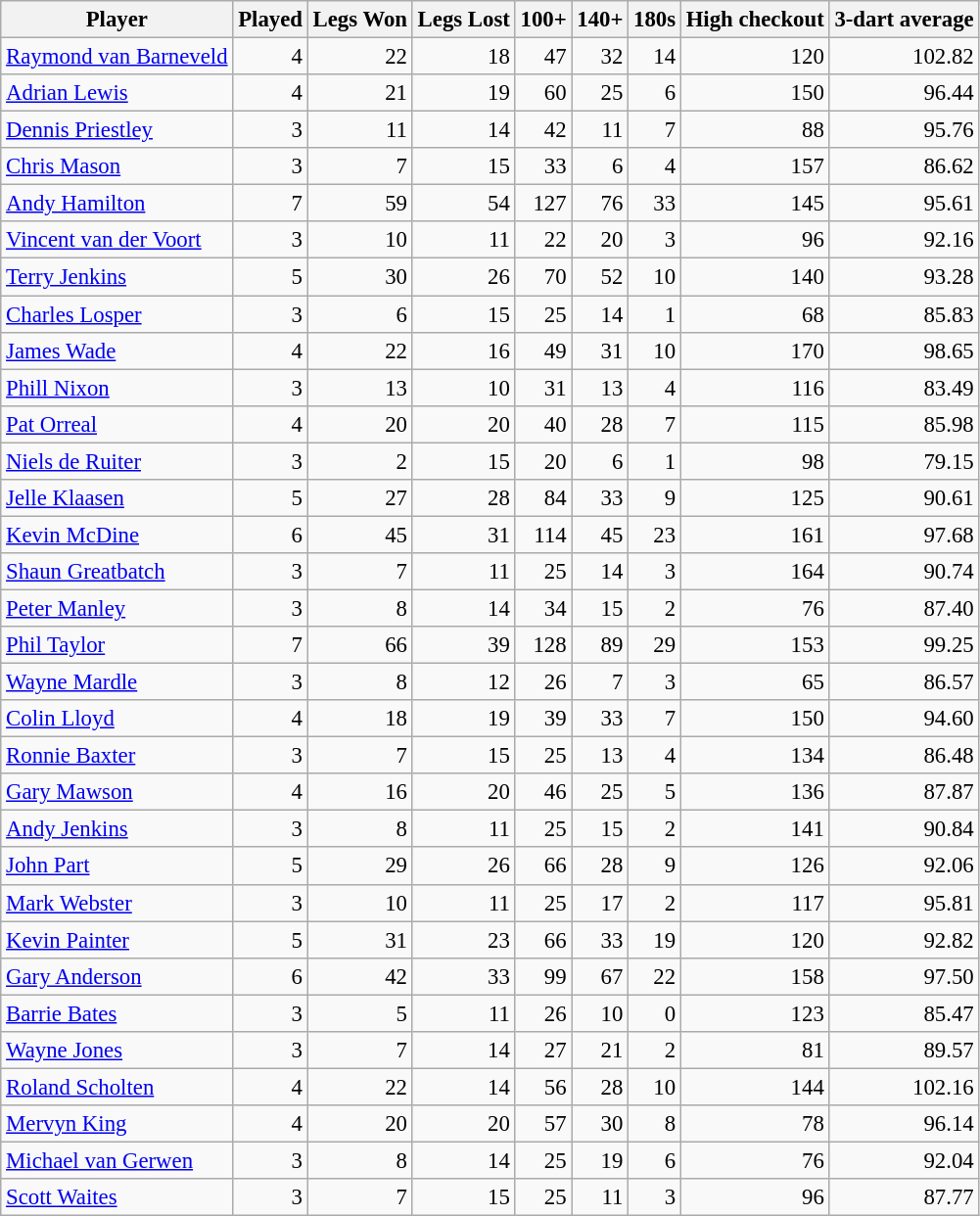<table class="wikitable sortable" style="font-size: 95%; text-align: right">
<tr>
<th>Player</th>
<th>Played</th>
<th>Legs Won</th>
<th>Legs Lost</th>
<th>100+</th>
<th>140+</th>
<th>180s</th>
<th>High checkout</th>
<th>3-dart average </th>
</tr>
<tr>
<td align="left"> <a href='#'>Raymond van Barneveld</a></td>
<td>4</td>
<td>22</td>
<td>18</td>
<td>47</td>
<td>32</td>
<td>14</td>
<td>120</td>
<td>102.82</td>
</tr>
<tr>
<td align="left"> <a href='#'>Adrian Lewis</a></td>
<td>4</td>
<td>21</td>
<td>19</td>
<td>60</td>
<td>25</td>
<td>6</td>
<td>150</td>
<td>96.44</td>
</tr>
<tr>
<td align="left"> <a href='#'>Dennis Priestley</a></td>
<td>3</td>
<td>11</td>
<td>14</td>
<td>42</td>
<td>11</td>
<td>7</td>
<td>88</td>
<td>95.76</td>
</tr>
<tr>
<td align="left"> <a href='#'>Chris Mason</a></td>
<td>3</td>
<td>7</td>
<td>15</td>
<td>33</td>
<td>6</td>
<td>4</td>
<td>157</td>
<td>86.62</td>
</tr>
<tr>
<td align="left"> <a href='#'>Andy Hamilton</a></td>
<td>7</td>
<td>59</td>
<td>54</td>
<td>127</td>
<td>76</td>
<td>33</td>
<td>145</td>
<td>95.61</td>
</tr>
<tr>
<td align="left"> <a href='#'>Vincent van der Voort</a></td>
<td>3</td>
<td>10</td>
<td>11</td>
<td>22</td>
<td>20</td>
<td>3</td>
<td>96</td>
<td>92.16</td>
</tr>
<tr>
<td align="left"> <a href='#'>Terry Jenkins</a></td>
<td>5</td>
<td>30</td>
<td>26</td>
<td>70</td>
<td>52</td>
<td>10</td>
<td>140</td>
<td>93.28</td>
</tr>
<tr>
<td align="left"> <a href='#'>Charles Losper</a></td>
<td>3</td>
<td>6</td>
<td>15</td>
<td>25</td>
<td>14</td>
<td>1</td>
<td>68</td>
<td>85.83</td>
</tr>
<tr>
<td align="left"> <a href='#'>James Wade</a></td>
<td>4</td>
<td>22</td>
<td>16</td>
<td>49</td>
<td>31</td>
<td>10</td>
<td>170</td>
<td>98.65</td>
</tr>
<tr>
<td align="left"> <a href='#'>Phill Nixon</a></td>
<td>3</td>
<td>13</td>
<td>10</td>
<td>31</td>
<td>13</td>
<td>4</td>
<td>116</td>
<td>83.49</td>
</tr>
<tr>
<td align="left"> <a href='#'>Pat Orreal</a></td>
<td>4</td>
<td>20</td>
<td>20</td>
<td>40</td>
<td>28</td>
<td>7</td>
<td>115</td>
<td>85.98</td>
</tr>
<tr>
<td align="left"> <a href='#'>Niels de Ruiter</a></td>
<td>3</td>
<td>2</td>
<td>15</td>
<td>20</td>
<td>6</td>
<td>1</td>
<td>98</td>
<td>79.15</td>
</tr>
<tr>
<td align="left"> <a href='#'>Jelle Klaasen</a></td>
<td>5</td>
<td>27</td>
<td>28</td>
<td>84</td>
<td>33</td>
<td>9</td>
<td>125</td>
<td>90.61</td>
</tr>
<tr>
<td align="left"> <a href='#'>Kevin McDine</a></td>
<td>6</td>
<td>45</td>
<td>31</td>
<td>114</td>
<td>45</td>
<td>23</td>
<td>161</td>
<td>97.68</td>
</tr>
<tr>
<td align="left"> <a href='#'>Shaun Greatbatch</a></td>
<td>3</td>
<td>7</td>
<td>11</td>
<td>25</td>
<td>14</td>
<td>3</td>
<td>164</td>
<td>90.74</td>
</tr>
<tr>
<td align="left"> <a href='#'>Peter Manley</a></td>
<td>3</td>
<td>8</td>
<td>14</td>
<td>34</td>
<td>15</td>
<td>2</td>
<td>76</td>
<td>87.40</td>
</tr>
<tr>
<td align="left"> <a href='#'>Phil Taylor</a></td>
<td>7</td>
<td>66</td>
<td>39</td>
<td>128</td>
<td>89</td>
<td>29</td>
<td>153</td>
<td>99.25</td>
</tr>
<tr>
<td align="left"> <a href='#'>Wayne Mardle</a></td>
<td>3</td>
<td>8</td>
<td>12</td>
<td>26</td>
<td>7</td>
<td>3</td>
<td>65</td>
<td>86.57</td>
</tr>
<tr>
<td align="left"> <a href='#'>Colin Lloyd</a></td>
<td>4</td>
<td>18</td>
<td>19</td>
<td>39</td>
<td>33</td>
<td>7</td>
<td>150</td>
<td>94.60</td>
</tr>
<tr>
<td align="left"> <a href='#'>Ronnie Baxter</a></td>
<td>3</td>
<td>7</td>
<td>15</td>
<td>25</td>
<td>13</td>
<td>4</td>
<td>134</td>
<td>86.48</td>
</tr>
<tr>
<td align="left"> <a href='#'>Gary Mawson</a></td>
<td>4</td>
<td>16</td>
<td>20</td>
<td>46</td>
<td>25</td>
<td>5</td>
<td>136</td>
<td>87.87</td>
</tr>
<tr>
<td align="left"> <a href='#'>Andy Jenkins</a></td>
<td>3</td>
<td>8</td>
<td>11</td>
<td>25</td>
<td>15</td>
<td>2</td>
<td>141</td>
<td>90.84</td>
</tr>
<tr>
<td align="left"> <a href='#'>John Part</a></td>
<td>5</td>
<td>29</td>
<td>26</td>
<td>66</td>
<td>28</td>
<td>9</td>
<td>126</td>
<td>92.06</td>
</tr>
<tr>
<td align="left"> <a href='#'>Mark Webster</a></td>
<td>3</td>
<td>10</td>
<td>11</td>
<td>25</td>
<td>17</td>
<td>2</td>
<td>117</td>
<td>95.81</td>
</tr>
<tr>
<td align="left"> <a href='#'>Kevin Painter</a></td>
<td>5</td>
<td>31</td>
<td>23</td>
<td>66</td>
<td>33</td>
<td>19</td>
<td>120</td>
<td>92.82</td>
</tr>
<tr>
<td align="left"> <a href='#'>Gary Anderson</a></td>
<td>6</td>
<td>42</td>
<td>33</td>
<td>99</td>
<td>67</td>
<td>22</td>
<td>158</td>
<td>97.50</td>
</tr>
<tr>
<td align="left"> <a href='#'>Barrie Bates</a></td>
<td>3</td>
<td>5</td>
<td>11</td>
<td>26</td>
<td>10</td>
<td>0</td>
<td>123</td>
<td>85.47</td>
</tr>
<tr>
<td align="left"> <a href='#'>Wayne Jones</a></td>
<td>3</td>
<td>7</td>
<td>14</td>
<td>27</td>
<td>21</td>
<td>2</td>
<td>81</td>
<td>89.57</td>
</tr>
<tr>
<td align="left"> <a href='#'>Roland Scholten</a></td>
<td>4</td>
<td>22</td>
<td>14</td>
<td>56</td>
<td>28</td>
<td>10</td>
<td>144</td>
<td>102.16</td>
</tr>
<tr>
<td align="left"> <a href='#'>Mervyn King</a></td>
<td>4</td>
<td>20</td>
<td>20</td>
<td>57</td>
<td>30</td>
<td>8</td>
<td>78</td>
<td>96.14</td>
</tr>
<tr>
<td align="left"> <a href='#'>Michael van Gerwen</a></td>
<td>3</td>
<td>8</td>
<td>14</td>
<td>25</td>
<td>19</td>
<td>6</td>
<td>76</td>
<td>92.04</td>
</tr>
<tr>
<td align="left"> <a href='#'>Scott Waites</a></td>
<td>3</td>
<td>7</td>
<td>15</td>
<td>25</td>
<td>11</td>
<td>3</td>
<td>96</td>
<td>87.77</td>
</tr>
</table>
